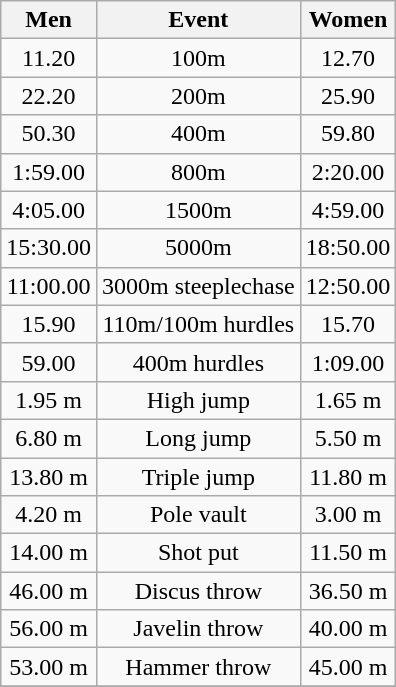<table class="wikitable" style="text-align:center;">
<tr>
<th>Men</th>
<th>Event</th>
<th>Women</th>
</tr>
<tr>
<td>11.20</td>
<td>100m</td>
<td>12.70</td>
</tr>
<tr>
<td>22.20</td>
<td>200m</td>
<td>25.90</td>
</tr>
<tr>
<td>50.30</td>
<td>400m</td>
<td>59.80</td>
</tr>
<tr>
<td>1:59.00</td>
<td>800m</td>
<td>2:20.00</td>
</tr>
<tr>
<td>4:05.00</td>
<td>1500m</td>
<td>4:59.00</td>
</tr>
<tr>
<td>15:30.00</td>
<td>5000m</td>
<td>18:50.00</td>
</tr>
<tr>
<td>11:00.00</td>
<td>3000m steeplechase</td>
<td>12:50.00</td>
</tr>
<tr>
<td>15.90</td>
<td>110m/100m hurdles</td>
<td>15.70</td>
</tr>
<tr>
<td>59.00</td>
<td>400m hurdles</td>
<td>1:09.00</td>
</tr>
<tr>
<td>1.95 m</td>
<td>High jump</td>
<td>1.65 m</td>
</tr>
<tr>
<td>6.80 m</td>
<td>Long jump</td>
<td>5.50 m</td>
</tr>
<tr>
<td>13.80 m</td>
<td>Triple jump</td>
<td>11.80 m</td>
</tr>
<tr>
<td>4.20 m</td>
<td>Pole vault</td>
<td>3.00 m</td>
</tr>
<tr>
<td>14.00 m</td>
<td>Shot put</td>
<td>11.50 m</td>
</tr>
<tr>
<td>46.00 m</td>
<td>Discus throw</td>
<td>36.50 m</td>
</tr>
<tr>
<td>56.00 m</td>
<td>Javelin throw</td>
<td>40.00 m</td>
</tr>
<tr>
<td>53.00 m</td>
<td>Hammer throw</td>
<td>45.00 m</td>
</tr>
<tr>
</tr>
</table>
